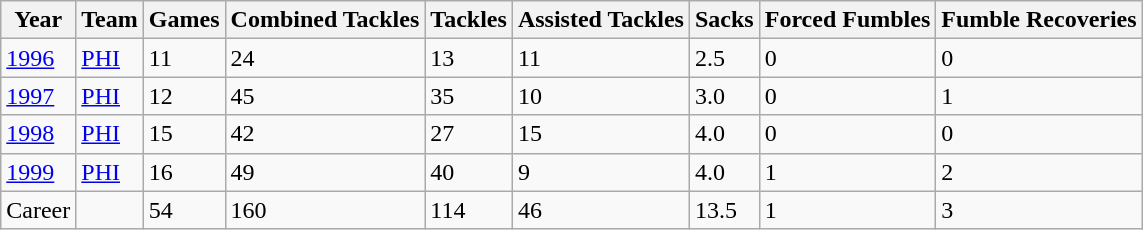<table class="wikitable">
<tr>
<th>Year</th>
<th>Team</th>
<th>Games</th>
<th>Combined Tackles</th>
<th>Tackles</th>
<th>Assisted Tackles</th>
<th>Sacks</th>
<th>Forced Fumbles</th>
<th>Fumble Recoveries</th>
</tr>
<tr>
<td><a href='#'>1996</a></td>
<td><a href='#'>PHI</a></td>
<td>11</td>
<td>24</td>
<td>13</td>
<td>11</td>
<td>2.5</td>
<td>0</td>
<td>0</td>
</tr>
<tr>
<td><a href='#'>1997</a></td>
<td><a href='#'>PHI</a></td>
<td>12</td>
<td>45</td>
<td>35</td>
<td>10</td>
<td>3.0</td>
<td>0</td>
<td>1</td>
</tr>
<tr>
<td><a href='#'>1998</a></td>
<td><a href='#'>PHI</a></td>
<td>15</td>
<td>42</td>
<td>27</td>
<td>15</td>
<td>4.0</td>
<td>0</td>
<td>0</td>
</tr>
<tr>
<td><a href='#'>1999</a></td>
<td><a href='#'>PHI</a></td>
<td>16</td>
<td>49</td>
<td>40</td>
<td>9</td>
<td>4.0</td>
<td>1</td>
<td>2</td>
</tr>
<tr>
<td>Career</td>
<td></td>
<td>54</td>
<td>160</td>
<td>114</td>
<td>46</td>
<td>13.5</td>
<td>1</td>
<td>3</td>
</tr>
</table>
